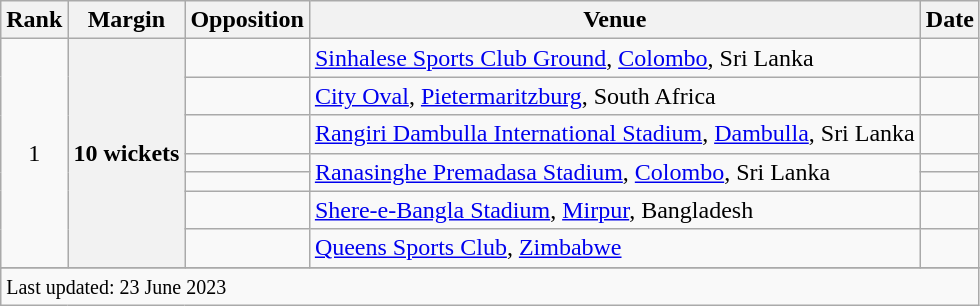<table class="wikitable plainrowheaders sortable">
<tr>
<th scope=col>Rank</th>
<th scope=col>Margin</th>
<th scope=col>Opposition</th>
<th scope=col>Venue</th>
<th scope=col>Date</th>
</tr>
<tr>
<td rowspan="7" align="center">1</td>
<th rowspan="7" scope="row" style="text-align:center">10 wickets</th>
<td></td>
<td><a href='#'>Sinhalese Sports Club Ground</a>, <a href='#'>Colombo</a>, Sri Lanka</td>
<td></td>
</tr>
<tr>
<td></td>
<td><a href='#'>City Oval</a>, <a href='#'>Pietermaritzburg</a>, South Africa</td>
<td> </td>
</tr>
<tr>
<td></td>
<td><a href='#'>Rangiri Dambulla International Stadium</a>, <a href='#'>Dambulla</a>, Sri Lanka</td>
<td></td>
</tr>
<tr>
<td></td>
<td rowspan=2><a href='#'>Ranasinghe Premadasa Stadium</a>, <a href='#'>Colombo</a>, Sri Lanka</td>
<td></td>
</tr>
<tr>
<td></td>
<td> </td>
</tr>
<tr>
<td></td>
<td><a href='#'>Shere-e-Bangla Stadium</a>, <a href='#'>Mirpur</a>, Bangladesh</td>
<td></td>
</tr>
<tr>
<td></td>
<td><a href='#'>Queens Sports Club</a>, <a href='#'>Zimbabwe</a></td>
<td> </td>
</tr>
<tr>
</tr>
<tr class=sortbottom>
<td colspan=5><small>Last updated: 23 June 2023</small></td>
</tr>
</table>
